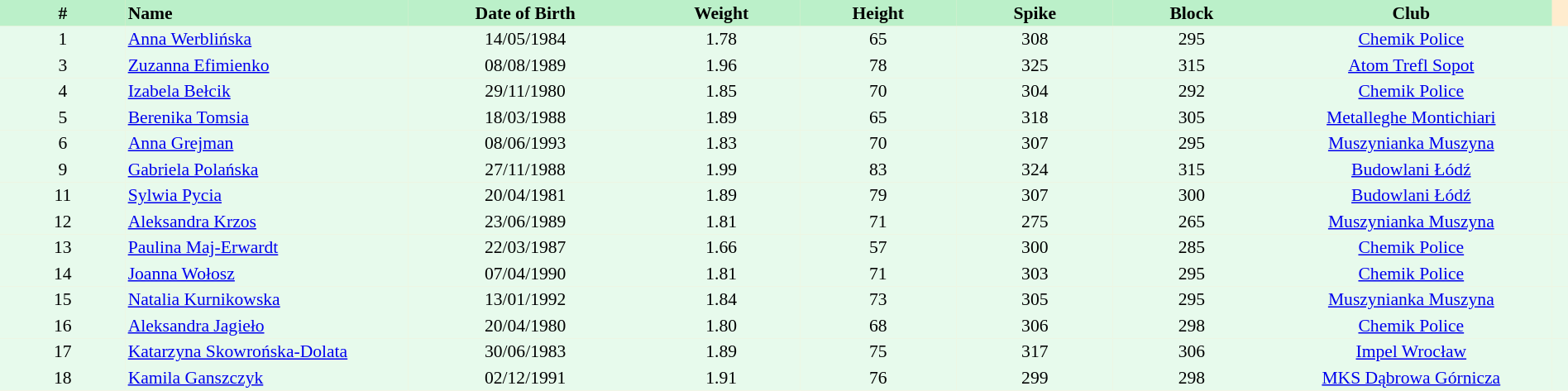<table border=0 cellpadding=2 cellspacing=0  |- bgcolor=#FFECCE style="text-align:center; font-size:90%;" width=100%>
<tr bgcolor=#BBF0C9>
<th width=8%>#</th>
<th width=18% align=left>Name</th>
<th width=15%>Date of Birth</th>
<th width=10%>Weight</th>
<th width=10%>Height</th>
<th width=10%>Spike</th>
<th width=10%>Block</th>
<th width=18%>Club</th>
</tr>
<tr bgcolor=#E7FAEC>
<td>1</td>
<td align=left><a href='#'>Anna Werblińska</a></td>
<td>14/05/1984</td>
<td>1.78</td>
<td>65</td>
<td>308</td>
<td>295</td>
<td> <a href='#'>Chemik Police</a></td>
<td></td>
</tr>
<tr bgcolor=#E7FAEC>
<td>3</td>
<td align=left><a href='#'>Zuzanna Efimienko</a></td>
<td>08/08/1989</td>
<td>1.96</td>
<td>78</td>
<td>325</td>
<td>315</td>
<td> <a href='#'>Atom Trefl Sopot</a></td>
<td></td>
</tr>
<tr bgcolor=#E7FAEC>
<td>4</td>
<td align=left><a href='#'>Izabela Bełcik</a></td>
<td>29/11/1980</td>
<td>1.85</td>
<td>70</td>
<td>304</td>
<td>292</td>
<td> <a href='#'>Chemik Police</a></td>
<td></td>
</tr>
<tr bgcolor=#E7FAEC>
<td>5</td>
<td align=left><a href='#'>Berenika Tomsia</a></td>
<td>18/03/1988</td>
<td>1.89</td>
<td>65</td>
<td>318</td>
<td>305</td>
<td> <a href='#'>Metalleghe Montichiari</a></td>
<td></td>
</tr>
<tr bgcolor=#E7FAEC>
<td>6</td>
<td align=left><a href='#'>Anna Grejman</a></td>
<td>08/06/1993</td>
<td>1.83</td>
<td>70</td>
<td>307</td>
<td>295</td>
<td> <a href='#'>Muszynianka Muszyna</a></td>
<td></td>
</tr>
<tr bgcolor=#E7FAEC>
<td>9</td>
<td align=left><a href='#'>Gabriela Polańska</a></td>
<td>27/11/1988</td>
<td>1.99</td>
<td>83</td>
<td>324</td>
<td>315</td>
<td> <a href='#'>Budowlani Łódź</a></td>
<td></td>
</tr>
<tr bgcolor=#E7FAEC>
<td>11</td>
<td align=left><a href='#'>Sylwia Pycia</a></td>
<td>20/04/1981</td>
<td>1.89</td>
<td>79</td>
<td>307</td>
<td>300</td>
<td> <a href='#'>Budowlani Łódź</a></td>
<td></td>
</tr>
<tr bgcolor=#E7FAEC>
<td>12</td>
<td align=left><a href='#'>Aleksandra Krzos</a></td>
<td>23/06/1989</td>
<td>1.81</td>
<td>71</td>
<td>275</td>
<td>265</td>
<td> <a href='#'>Muszynianka Muszyna</a></td>
<td></td>
</tr>
<tr bgcolor=#E7FAEC>
<td>13</td>
<td align=left><a href='#'>Paulina Maj-Erwardt</a></td>
<td>22/03/1987</td>
<td>1.66</td>
<td>57</td>
<td>300</td>
<td>285</td>
<td> <a href='#'>Chemik Police</a></td>
<td></td>
</tr>
<tr bgcolor=#E7FAEC>
<td>14</td>
<td align=left><a href='#'>Joanna Wołosz</a></td>
<td>07/04/1990</td>
<td>1.81</td>
<td>71</td>
<td>303</td>
<td>295</td>
<td> <a href='#'>Chemik Police</a></td>
<td></td>
</tr>
<tr bgcolor=#E7FAEC>
<td>15</td>
<td align=left><a href='#'>Natalia Kurnikowska</a></td>
<td>13/01/1992</td>
<td>1.84</td>
<td>73</td>
<td>305</td>
<td>295</td>
<td> <a href='#'>Muszynianka Muszyna</a></td>
<td></td>
</tr>
<tr bgcolor=#E7FAEC>
<td>16</td>
<td align=left><a href='#'>Aleksandra Jagieło</a></td>
<td>20/04/1980</td>
<td>1.80</td>
<td>68</td>
<td>306</td>
<td>298</td>
<td> <a href='#'>Chemik Police</a></td>
<td></td>
</tr>
<tr bgcolor=#E7FAEC>
<td>17</td>
<td align=left><a href='#'>Katarzyna Skowrońska-Dolata</a></td>
<td>30/06/1983</td>
<td>1.89</td>
<td>75</td>
<td>317</td>
<td>306</td>
<td> <a href='#'>Impel Wrocław</a></td>
<td></td>
</tr>
<tr bgcolor=#E7FAEC>
<td>18</td>
<td align=left><a href='#'>Kamila Ganszczyk</a></td>
<td>02/12/1991</td>
<td>1.91</td>
<td>76</td>
<td>299</td>
<td>298</td>
<td> <a href='#'>MKS Dąbrowa Górnicza</a></td>
<td></td>
</tr>
</table>
